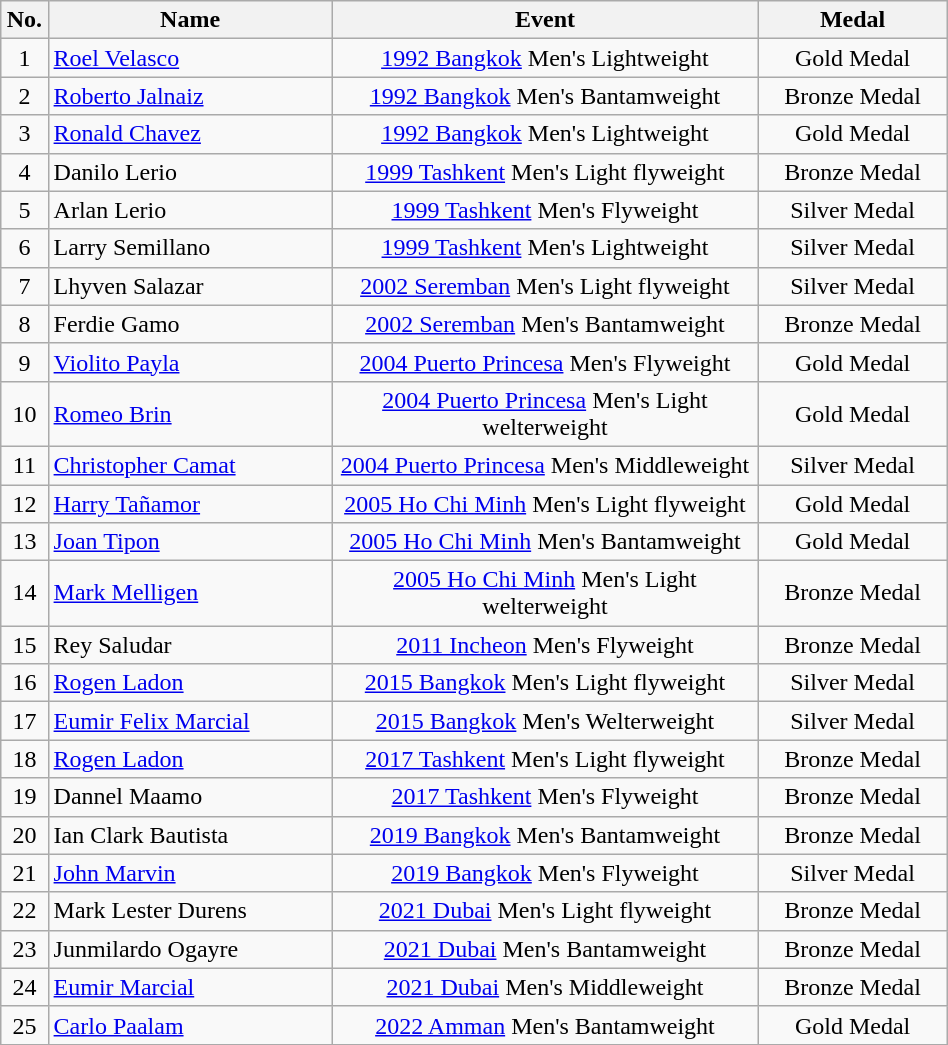<table class="wikitable" width=50%>
<tr>
<th width=05%>No.</th>
<th width=30%>Name</th>
<th width=45%>Event</th>
<th width=20%>Medal</th>
</tr>
<tr align=center>
<td>1</td>
<td align=left><a href='#'>Roel Velasco</a></td>
<td><a href='#'>1992 Bangkok</a> Men's Lightweight</td>
<td> Gold Medal</td>
</tr>
<tr align=center>
<td>2</td>
<td align=left><a href='#'>Roberto Jalnaiz</a></td>
<td><a href='#'>1992 Bangkok</a> Men's Bantamweight</td>
<td> Bronze Medal</td>
</tr>
<tr align=center>
<td>3</td>
<td align=left><a href='#'>Ronald Chavez</a></td>
<td><a href='#'>1992 Bangkok</a> Men's Lightweight</td>
<td> Gold Medal</td>
</tr>
<tr align=center>
<td>4</td>
<td align=left>Danilo Lerio</td>
<td><a href='#'>1999 Tashkent</a> Men's Light flyweight</td>
<td> Bronze Medal</td>
</tr>
<tr align=center>
<td>5</td>
<td align=left>Arlan Lerio</td>
<td><a href='#'>1999 Tashkent</a> Men's Flyweight</td>
<td> Silver Medal</td>
</tr>
<tr align=center>
<td>6</td>
<td align=left>Larry Semillano</td>
<td><a href='#'>1999 Tashkent</a> Men's Lightweight</td>
<td> Silver Medal</td>
</tr>
<tr align=center>
<td>7</td>
<td align=left>Lhyven Salazar</td>
<td><a href='#'>2002 Seremban</a> Men's Light flyweight</td>
<td> Silver Medal</td>
</tr>
<tr align=center>
<td>8</td>
<td align=left>Ferdie Gamo</td>
<td><a href='#'>2002 Seremban</a> Men's Bantamweight</td>
<td> Bronze Medal</td>
</tr>
<tr align=center>
<td>9</td>
<td align=left><a href='#'>Violito Payla</a></td>
<td><a href='#'>2004 Puerto Princesa</a> Men's Flyweight</td>
<td> Gold Medal</td>
</tr>
<tr align=center>
<td>10</td>
<td align=left><a href='#'>Romeo Brin</a></td>
<td><a href='#'>2004 Puerto Princesa</a> Men's Light welterweight</td>
<td> Gold Medal</td>
</tr>
<tr align=center>
<td>11</td>
<td align=left><a href='#'>Christopher Camat</a></td>
<td><a href='#'>2004 Puerto Princesa</a> Men's Middleweight</td>
<td> Silver Medal</td>
</tr>
<tr align=center>
<td>12</td>
<td align=left><a href='#'>Harry Tañamor</a></td>
<td><a href='#'>2005 Ho Chi Minh</a> Men's Light flyweight</td>
<td> Gold Medal</td>
</tr>
<tr align=center>
<td>13</td>
<td align=left><a href='#'>Joan Tipon</a></td>
<td><a href='#'>2005 Ho Chi Minh</a> Men's Bantamweight</td>
<td> Gold Medal</td>
</tr>
<tr align=center>
<td>14</td>
<td align=left><a href='#'>Mark Melligen</a></td>
<td><a href='#'>2005 Ho Chi Minh</a> Men's Light welterweight</td>
<td> Bronze Medal</td>
</tr>
<tr align=center>
<td>15</td>
<td align=left>Rey Saludar</td>
<td><a href='#'>2011 Incheon</a> Men's Flyweight</td>
<td> Bronze Medal</td>
</tr>
<tr align=center>
<td>16</td>
<td align=left><a href='#'>Rogen Ladon</a></td>
<td><a href='#'>2015 Bangkok</a> Men's Light flyweight</td>
<td> Silver Medal</td>
</tr>
<tr align=center>
<td>17</td>
<td align=left><a href='#'>Eumir Felix Marcial</a></td>
<td><a href='#'>2015 Bangkok</a> Men's Welterweight</td>
<td> Silver Medal</td>
</tr>
<tr align=center>
<td>18</td>
<td align=left><a href='#'>Rogen Ladon</a></td>
<td><a href='#'>2017 Tashkent</a> Men's Light flyweight</td>
<td> Bronze Medal</td>
</tr>
<tr align=center>
<td>19</td>
<td align=left>Dannel Maamo</td>
<td><a href='#'>2017 Tashkent</a> Men's Flyweight</td>
<td> Bronze Medal</td>
</tr>
<tr align=center>
<td>20</td>
<td align=left>Ian Clark Bautista</td>
<td><a href='#'>2019 Bangkok</a> Men's Bantamweight</td>
<td> Bronze Medal</td>
</tr>
<tr align=center>
<td>21</td>
<td align=left><a href='#'>John Marvin</a></td>
<td><a href='#'>2019 Bangkok</a> Men's Flyweight</td>
<td> Silver Medal</td>
</tr>
<tr align=center>
<td>22</td>
<td align=left>Mark Lester Durens</td>
<td><a href='#'>2021 Dubai</a> Men's Light flyweight</td>
<td> Bronze Medal</td>
</tr>
<tr align=center>
<td>23</td>
<td align=left>Junmilardo Ogayre</td>
<td><a href='#'>2021 Dubai</a> Men's Bantamweight</td>
<td> Bronze Medal</td>
</tr>
<tr align=center>
<td>24</td>
<td align=left><a href='#'>Eumir Marcial</a></td>
<td><a href='#'>2021 Dubai</a> Men's Middleweight</td>
<td> Bronze Medal</td>
</tr>
<tr align=center>
<td>25</td>
<td align=left><a href='#'>Carlo Paalam</a></td>
<td><a href='#'>2022 Amman</a> Men's Bantamweight</td>
<td> Gold Medal</td>
</tr>
<tr align=center>
</tr>
</table>
